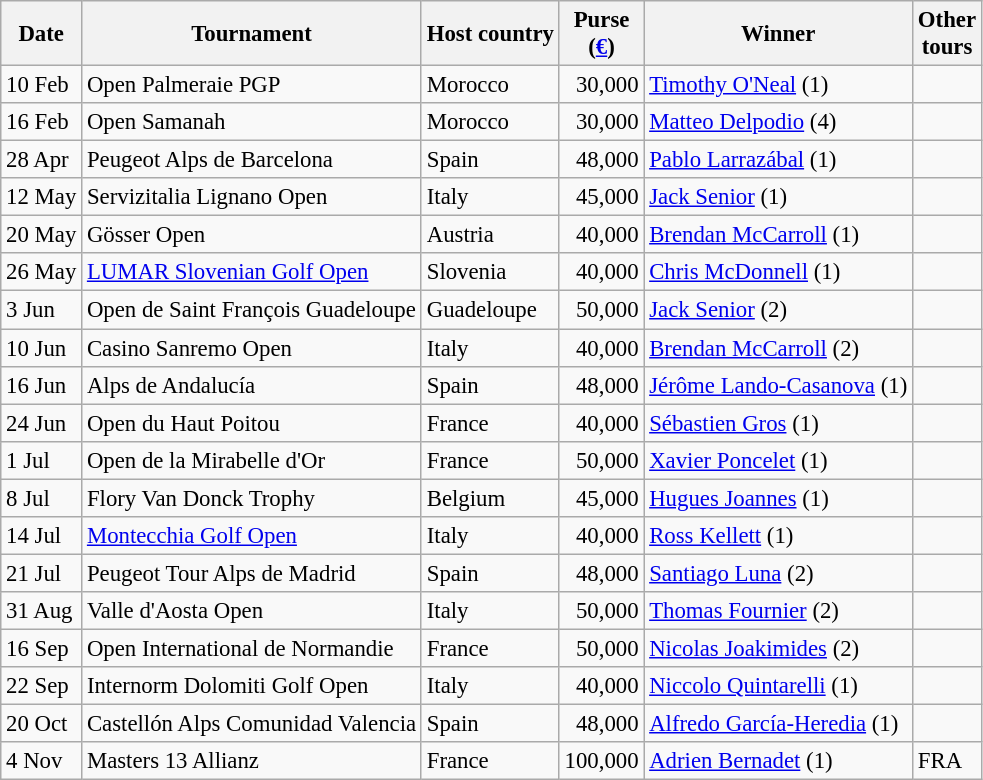<table class="wikitable" style="font-size:95%;">
<tr>
<th>Date</th>
<th>Tournament</th>
<th>Host country</th>
<th>Purse<br>(<a href='#'>€</a>)</th>
<th>Winner</th>
<th>Other<br>tours</th>
</tr>
<tr>
<td>10 Feb</td>
<td>Open Palmeraie PGP</td>
<td>Morocco</td>
<td align=right>30,000</td>
<td> <a href='#'>Timothy O'Neal</a> (1)</td>
<td></td>
</tr>
<tr>
<td>16 Feb</td>
<td>Open Samanah</td>
<td>Morocco</td>
<td align=right>30,000</td>
<td> <a href='#'>Matteo Delpodio</a> (4)</td>
<td></td>
</tr>
<tr>
<td>28 Apr</td>
<td>Peugeot Alps de Barcelona</td>
<td>Spain</td>
<td align=right>48,000</td>
<td> <a href='#'>Pablo Larrazábal</a> (1)</td>
<td></td>
</tr>
<tr>
<td>12 May</td>
<td>Servizitalia Lignano Open</td>
<td>Italy</td>
<td align=right>45,000</td>
<td> <a href='#'>Jack Senior</a> (1)</td>
<td></td>
</tr>
<tr>
<td>20 May</td>
<td>Gösser Open</td>
<td>Austria</td>
<td align=right>40,000</td>
<td> <a href='#'>Brendan McCarroll</a> (1)</td>
<td></td>
</tr>
<tr>
<td>26 May</td>
<td><a href='#'>LUMAR Slovenian Golf Open</a></td>
<td>Slovenia</td>
<td align=right>40,000</td>
<td> <a href='#'>Chris McDonnell</a> (1)</td>
<td></td>
</tr>
<tr>
<td>3 Jun</td>
<td>Open de Saint François Guadeloupe</td>
<td>Guadeloupe</td>
<td align=right>50,000</td>
<td> <a href='#'>Jack Senior</a> (2)</td>
<td></td>
</tr>
<tr>
<td>10 Jun</td>
<td>Casino Sanremo Open</td>
<td>Italy</td>
<td align=right>40,000</td>
<td> <a href='#'>Brendan McCarroll</a> (2)</td>
<td></td>
</tr>
<tr>
<td>16 Jun</td>
<td>Alps de Andalucía</td>
<td>Spain</td>
<td align=right>48,000</td>
<td> <a href='#'>Jérôme Lando-Casanova</a> (1)</td>
<td></td>
</tr>
<tr>
<td>24 Jun</td>
<td>Open du Haut Poitou</td>
<td>France</td>
<td align=right>40,000</td>
<td> <a href='#'>Sébastien Gros</a> (1)</td>
<td></td>
</tr>
<tr>
<td>1 Jul</td>
<td>Open de la Mirabelle d'Or</td>
<td>France</td>
<td align=right>50,000</td>
<td> <a href='#'>Xavier Poncelet</a> (1)</td>
<td></td>
</tr>
<tr>
<td>8 Jul</td>
<td>Flory Van Donck Trophy</td>
<td>Belgium</td>
<td align=right>45,000</td>
<td> <a href='#'>Hugues Joannes</a> (1)</td>
<td></td>
</tr>
<tr>
<td>14 Jul</td>
<td><a href='#'>Montecchia Golf Open</a></td>
<td>Italy</td>
<td align=right>40,000</td>
<td> <a href='#'>Ross Kellett</a> (1)</td>
<td></td>
</tr>
<tr>
<td>21 Jul</td>
<td>Peugeot Tour Alps de Madrid</td>
<td>Spain</td>
<td align=right>48,000</td>
<td> <a href='#'>Santiago Luna</a> (2)</td>
<td></td>
</tr>
<tr>
<td>31 Aug</td>
<td>Valle d'Aosta Open</td>
<td>Italy</td>
<td align=right>50,000</td>
<td> <a href='#'>Thomas Fournier</a> (2)</td>
<td></td>
</tr>
<tr>
<td>16 Sep</td>
<td>Open International de Normandie</td>
<td>France</td>
<td align=right>50,000</td>
<td> <a href='#'>Nicolas Joakimides</a> (2)</td>
<td></td>
</tr>
<tr>
<td>22 Sep</td>
<td>Internorm Dolomiti Golf Open</td>
<td>Italy</td>
<td align=right>40,000</td>
<td> <a href='#'>Niccolo Quintarelli</a> (1)</td>
<td></td>
</tr>
<tr>
<td>20 Oct</td>
<td>Castellón Alps Comunidad Valencia</td>
<td>Spain</td>
<td align=right>48,000</td>
<td> <a href='#'>Alfredo García-Heredia</a> (1)</td>
<td></td>
</tr>
<tr>
<td>4 Nov</td>
<td>Masters 13 Allianz</td>
<td>France</td>
<td align=right>100,000</td>
<td> <a href='#'>Adrien Bernadet</a> (1)</td>
<td>FRA</td>
</tr>
</table>
